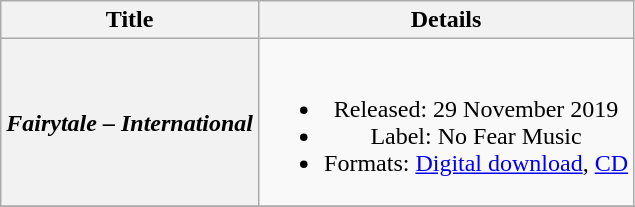<table class="wikitable plainrowheaders" style="text-align:center;">
<tr>
<th scope="col">Title</th>
<th scope="col">Details</th>
</tr>
<tr>
<th scope="row"><em>Fairytale – International</em></th>
<td><br><ul><li>Released: 29 November 2019</li><li>Label: No Fear Music</li><li>Formats: <a href='#'>Digital download</a>, <a href='#'>CD</a></li></ul></td>
</tr>
<tr>
</tr>
</table>
